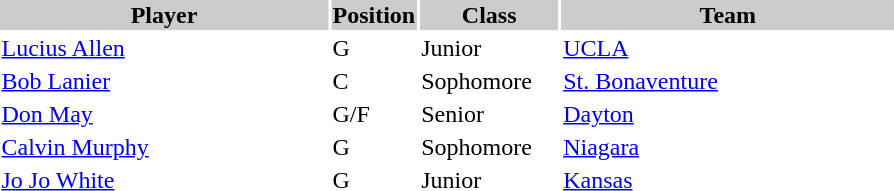<table style="width:600px" "border:'1' 'solid' 'gray'">
<tr>
<th style="background:#CCCCCC;width:40%">Player</th>
<th style="background:#CCCCCC;width:4%">Position</th>
<th style="background:#CCCCCC;width:16%">Class</th>
<th style="background:#CCCCCC;width:40%">Team</th>
</tr>
<tr>
<td><a href='#'>Lucius Allen</a></td>
<td>G</td>
<td>Junior</td>
<td><a href='#'>UCLA</a></td>
</tr>
<tr>
<td><a href='#'>Bob Lanier</a></td>
<td>C</td>
<td>Sophomore</td>
<td><a href='#'>St. Bonaventure</a></td>
</tr>
<tr>
<td><a href='#'>Don May</a></td>
<td>G/F</td>
<td>Senior</td>
<td><a href='#'>Dayton</a></td>
</tr>
<tr>
<td><a href='#'>Calvin Murphy</a></td>
<td>G</td>
<td>Sophomore</td>
<td><a href='#'>Niagara</a></td>
</tr>
<tr>
<td><a href='#'>Jo Jo White</a></td>
<td>G</td>
<td>Junior</td>
<td><a href='#'>Kansas</a></td>
</tr>
</table>
